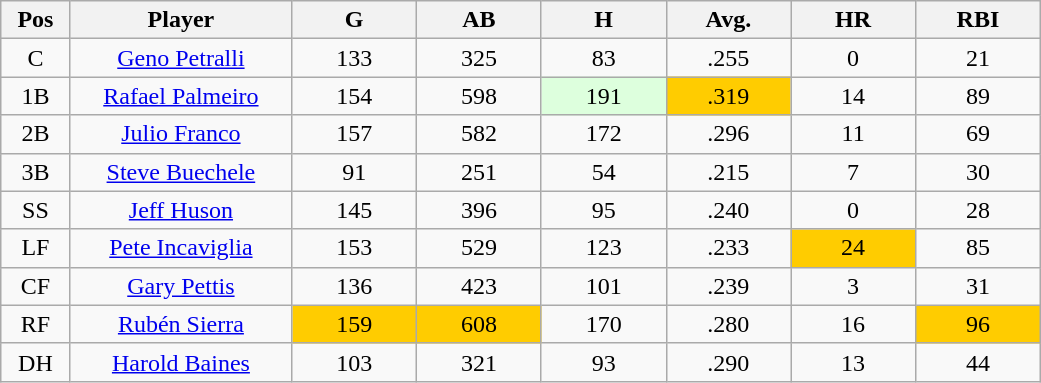<table class="wikitable sortable">
<tr>
<th bgcolor="#DDDDFF" width="5%">Pos</th>
<th bgcolor="#DDDDFF" width="16%">Player</th>
<th bgcolor="#DDDDFF" width="9%">G</th>
<th bgcolor="#DDDDFF" width="9%">AB</th>
<th bgcolor="#DDDDFF" width="9%">H</th>
<th bgcolor="#DDDDFF" width="9%">Avg.</th>
<th bgcolor="#DDDDFF" width="9%">HR</th>
<th bgcolor="#DDDDFF" width="9%">RBI</th>
</tr>
<tr align="center">
<td>C</td>
<td><a href='#'>Geno Petralli</a></td>
<td>133</td>
<td>325</td>
<td>83</td>
<td>.255</td>
<td>0</td>
<td>21</td>
</tr>
<tr align="center">
<td>1B</td>
<td><a href='#'>Rafael Palmeiro</a></td>
<td>154</td>
<td>598</td>
<td style="background:#DDFFDD;">191</td>
<td style="background:#fc0;">.319</td>
<td>14</td>
<td>89</td>
</tr>
<tr align="center">
<td>2B</td>
<td><a href='#'>Julio Franco</a></td>
<td>157</td>
<td>582</td>
<td>172</td>
<td>.296</td>
<td>11</td>
<td>69</td>
</tr>
<tr align="center">
<td>3B</td>
<td><a href='#'>Steve Buechele</a></td>
<td>91</td>
<td>251</td>
<td>54</td>
<td>.215</td>
<td>7</td>
<td>30</td>
</tr>
<tr align="center">
<td>SS</td>
<td><a href='#'>Jeff Huson</a></td>
<td>145</td>
<td>396</td>
<td>95</td>
<td>.240</td>
<td>0</td>
<td>28</td>
</tr>
<tr align="center">
<td>LF</td>
<td><a href='#'>Pete Incaviglia</a></td>
<td>153</td>
<td>529</td>
<td>123</td>
<td>.233</td>
<td style="background:#fc0;">24</td>
<td>85</td>
</tr>
<tr align="center">
<td>CF</td>
<td><a href='#'>Gary Pettis</a></td>
<td>136</td>
<td>423</td>
<td>101</td>
<td>.239</td>
<td>3</td>
<td>31</td>
</tr>
<tr align="center">
<td>RF</td>
<td><a href='#'>Rubén Sierra</a></td>
<td style="background:#fc0;">159</td>
<td style="background:#fc0;">608</td>
<td>170</td>
<td>.280</td>
<td>16</td>
<td style="background:#fc0;">96</td>
</tr>
<tr align="center">
<td>DH</td>
<td><a href='#'>Harold Baines</a></td>
<td>103</td>
<td>321</td>
<td>93</td>
<td>.290</td>
<td>13</td>
<td>44</td>
</tr>
</table>
